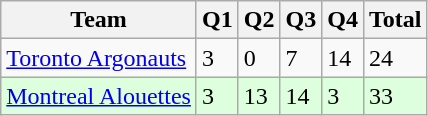<table class="wikitable">
<tr>
<th>Team</th>
<th>Q1</th>
<th>Q2</th>
<th>Q3</th>
<th>Q4</th>
<th>Total</th>
</tr>
<tr>
<td><a href='#'>Toronto Argonauts</a></td>
<td>3</td>
<td>0</td>
<td>7</td>
<td>14</td>
<td>24</td>
</tr>
<tr style="background-color:#DDFFDD">
<td><a href='#'>Montreal Alouettes</a></td>
<td>3</td>
<td>13</td>
<td>14</td>
<td>3</td>
<td>33</td>
</tr>
</table>
